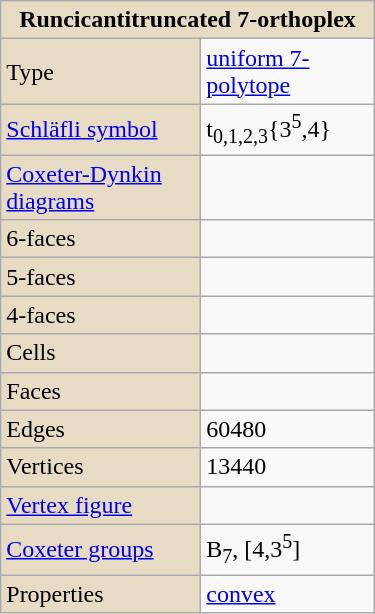<table class="wikitable"  style="margin-left:10px; float:right; width:250px;">
<tr>
<th style="background:#e7dcc3;" colspan="2">Runcicantitruncated 7-orthoplex</th>
</tr>
<tr>
<td style="background:#e7dcc3;">Type</td>
<td><a href='#'>uniform 7-polytope</a></td>
</tr>
<tr>
<td style="background:#e7dcc3;"><a href='#'>Schläfli symbol</a></td>
<td>t<sub>0,1,2,3</sub>{3<sup>5</sup>,4}</td>
</tr>
<tr>
<td style="background:#e7dcc3;"><a href='#'>Coxeter-Dynkin diagrams</a></td>
<td></td>
</tr>
<tr>
<td style="background:#e7dcc3;">6-faces</td>
<td></td>
</tr>
<tr>
<td style="background:#e7dcc3;">5-faces</td>
<td></td>
</tr>
<tr>
<td style="background:#e7dcc3;">4-faces</td>
<td></td>
</tr>
<tr>
<td style="background:#e7dcc3;">Cells</td>
<td></td>
</tr>
<tr>
<td style="background:#e7dcc3;">Faces</td>
<td></td>
</tr>
<tr>
<td style="background:#e7dcc3;">Edges</td>
<td>60480</td>
</tr>
<tr>
<td style="background:#e7dcc3;">Vertices</td>
<td>13440</td>
</tr>
<tr>
<td style="background:#e7dcc3;"><a href='#'>Vertex figure</a></td>
<td></td>
</tr>
<tr>
<td style="background:#e7dcc3;"><a href='#'>Coxeter groups</a></td>
<td>B<sub>7</sub>, [4,3<sup>5</sup>]</td>
</tr>
<tr>
<td style="background:#e7dcc3;">Properties</td>
<td><a href='#'>convex</a></td>
</tr>
</table>
